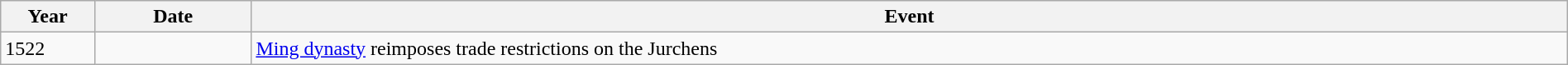<table class="wikitable" width="100%">
<tr>
<th style="width:6%">Year</th>
<th style="width:10%">Date</th>
<th>Event</th>
</tr>
<tr>
<td>1522</td>
<td></td>
<td><a href='#'>Ming dynasty</a> reimposes trade restrictions on the Jurchens</td>
</tr>
</table>
